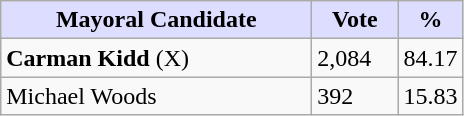<table class="wikitable">
<tr>
<th style="background:#ddf; width:200px;">Mayoral Candidate</th>
<th style="background:#ddf; width:50px;">Vote</th>
<th style="background:#ddf; width:30px;">%</th>
</tr>
<tr>
<td><strong>Carman Kidd</strong> (X)</td>
<td>2,084</td>
<td>84.17</td>
</tr>
<tr>
<td>Michael Woods</td>
<td>392</td>
<td>15.83</td>
</tr>
</table>
